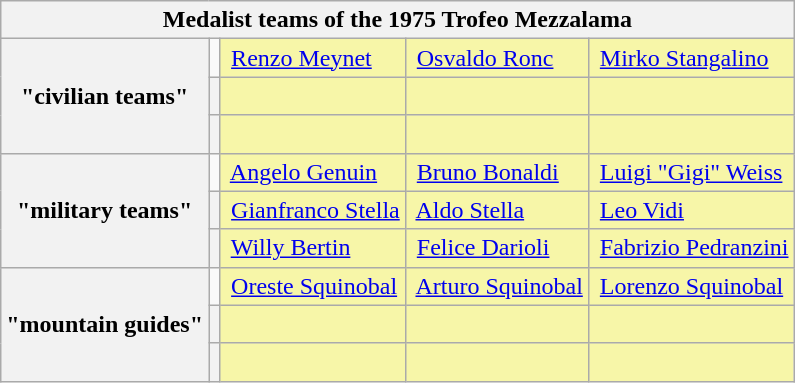<table class="wikitable">
<tr>
<th colspan="5">Medalist teams of the 1975 Trofeo Mezzalama</th>
</tr>
<tr>
<th rowspan="3">"civilian teams"</th>
<td></td>
<td bgcolor="#F7F6A8"> <a href='#'>Renzo Meynet</a></td>
<td bgcolor="#F7F6A8"> <a href='#'>Osvaldo Ronc</a></td>
<td bgcolor="#F7F6A8"> <a href='#'>Mirko Stangalino</a></td>
</tr>
<tr>
<th bgcolor="silver"></th>
<td bgcolor="#F7F6A8"> </td>
<td bgcolor="#F7F6A8"> </td>
<td bgcolor="#F7F6A8"> </td>
</tr>
<tr>
<th bgcolor="bronze"></th>
<td bgcolor="#F7F6A8"> </td>
<td bgcolor="#F7F6A8"> </td>
<td bgcolor="#F7F6A8"> </td>
</tr>
<tr>
<th rowspan="3">"military teams"</th>
<td></td>
<td bgcolor="#F7F6A8"> <a href='#'>Angelo Genuin</a></td>
<td bgcolor="#F7F6A8"> <a href='#'>Bruno Bonaldi</a></td>
<td bgcolor="#F7F6A8"> <a href='#'>Luigi "Gigi" Weiss</a></td>
</tr>
<tr>
<th bgcolor="silver"></th>
<td bgcolor="#F7F6A8"> <a href='#'>Gianfranco Stella</a></td>
<td bgcolor="#F7F6A8"> <a href='#'>Aldo Stella</a></td>
<td bgcolor="#F7F6A8"> <a href='#'>Leo Vidi</a></td>
</tr>
<tr>
<th bgcolor="bronze"></th>
<td bgcolor="#F7F6A8"> <a href='#'>Willy Bertin</a></td>
<td bgcolor="#F7F6A8"> <a href='#'>Felice Darioli</a></td>
<td bgcolor="#F7F6A8"> <a href='#'>Fabrizio Pedranzini</a></td>
</tr>
<tr>
<th rowspan="3">"mountain guides"</th>
<td></td>
<td bgcolor="#F7F6A8"> <a href='#'>Oreste Squinobal</a></td>
<td bgcolor="#F7F6A8"> <a href='#'>Arturo Squinobal</a></td>
<td bgcolor="#F7F6A8"> <a href='#'>Lorenzo Squinobal</a></td>
</tr>
<tr>
<th bgcolor="silver"></th>
<td bgcolor="#F7F6A8"> </td>
<td bgcolor="#F7F6A8"> </td>
<td bgcolor="#F7F6A8"> </td>
</tr>
<tr>
<th bgcolor="bronze"></th>
<td bgcolor="#F7F6A8"> </td>
<td bgcolor="#F7F6A8"> </td>
<td bgcolor="#F7F6A8"> </td>
</tr>
</table>
